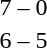<table style="text-align:center">
<tr>
<th width=200></th>
<th width=100></th>
<th width=200></th>
</tr>
<tr>
<td align=right><strong></strong></td>
<td>7 – 0</td>
<td align=left></td>
</tr>
<tr>
<td align=right><strong></strong></td>
<td>6 – 5</td>
<td align=left></td>
</tr>
</table>
